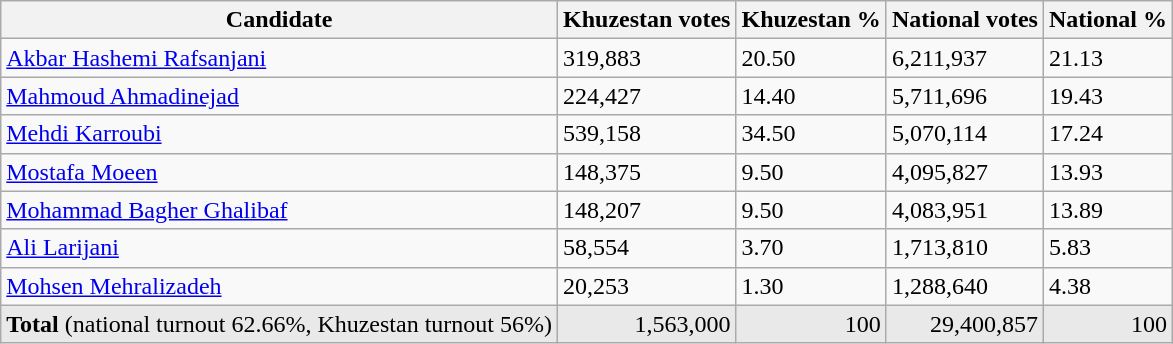<table class="wikitable">
<tr>
<th>Candidate</th>
<th>Khuzestan votes</th>
<th>Khuzestan %</th>
<th>National votes</th>
<th>National %</th>
</tr>
<tr>
<td><a href='#'>Akbar Hashemi Rafsanjani</a></td>
<td>319,883</td>
<td>20.50</td>
<td>6,211,937</td>
<td>21.13</td>
</tr>
<tr>
<td><a href='#'>Mahmoud Ahmadinejad</a></td>
<td>224,427</td>
<td>14.40</td>
<td>5,711,696</td>
<td>19.43</td>
</tr>
<tr>
<td><a href='#'>Mehdi Karroubi</a></td>
<td>539,158</td>
<td>34.50</td>
<td>5,070,114</td>
<td>17.24</td>
</tr>
<tr>
<td><a href='#'>Mostafa Moeen</a></td>
<td>148,375</td>
<td>9.50</td>
<td>4,095,827</td>
<td>13.93</td>
</tr>
<tr>
<td><a href='#'>Mohammad Bagher Ghalibaf</a></td>
<td>148,207</td>
<td>9.50</td>
<td>4,083,951</td>
<td>13.89</td>
</tr>
<tr>
<td><a href='#'>Ali Larijani</a></td>
<td>58,554</td>
<td>3.70</td>
<td>1,713,810</td>
<td>5.83</td>
</tr>
<tr>
<td><a href='#'>Mohsen Mehralizadeh</a></td>
<td>20,253</td>
<td>1.30</td>
<td>1,288,640</td>
<td>4.38</td>
</tr>
<tr style="background:#e9e9e9;">
<td style="text-align:left; "><strong>Total</strong> (national turnout 62.66%, Khuzestan turnout 56%)</td>
<td style="text-align:right; ">1,563,000</td>
<td style="text-align:right; ">100</td>
<td style="text-align:right; ">29,400,857</td>
<td style="text-align:right; ">100</td>
</tr>
</table>
